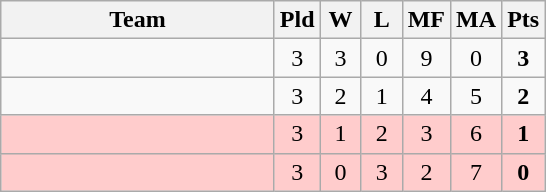<table class=wikitable style="text-align:center">
<tr>
<th width=175>Team</th>
<th width=20>Pld</th>
<th width=20>W</th>
<th width=20>L</th>
<th width=20>MF</th>
<th width=20>MA</th>
<th width=20>Pts</th>
</tr>
<tr>
<td style="text-align:left"></td>
<td>3</td>
<td>3</td>
<td>0</td>
<td>9</td>
<td>0</td>
<td><strong>3</strong></td>
</tr>
<tr>
<td style="text-align:left"></td>
<td>3</td>
<td>2</td>
<td>1</td>
<td>4</td>
<td>5</td>
<td><strong>2</strong></td>
</tr>
<tr bgcolor=ffcccc>
<td style="text-align:left"></td>
<td>3</td>
<td>1</td>
<td>2</td>
<td>3</td>
<td>6</td>
<td><strong>1</strong></td>
</tr>
<tr bgcolor=ffcccc>
<td style="text-align:left"></td>
<td>3</td>
<td>0</td>
<td>3</td>
<td>2</td>
<td>7</td>
<td><strong>0</strong></td>
</tr>
</table>
